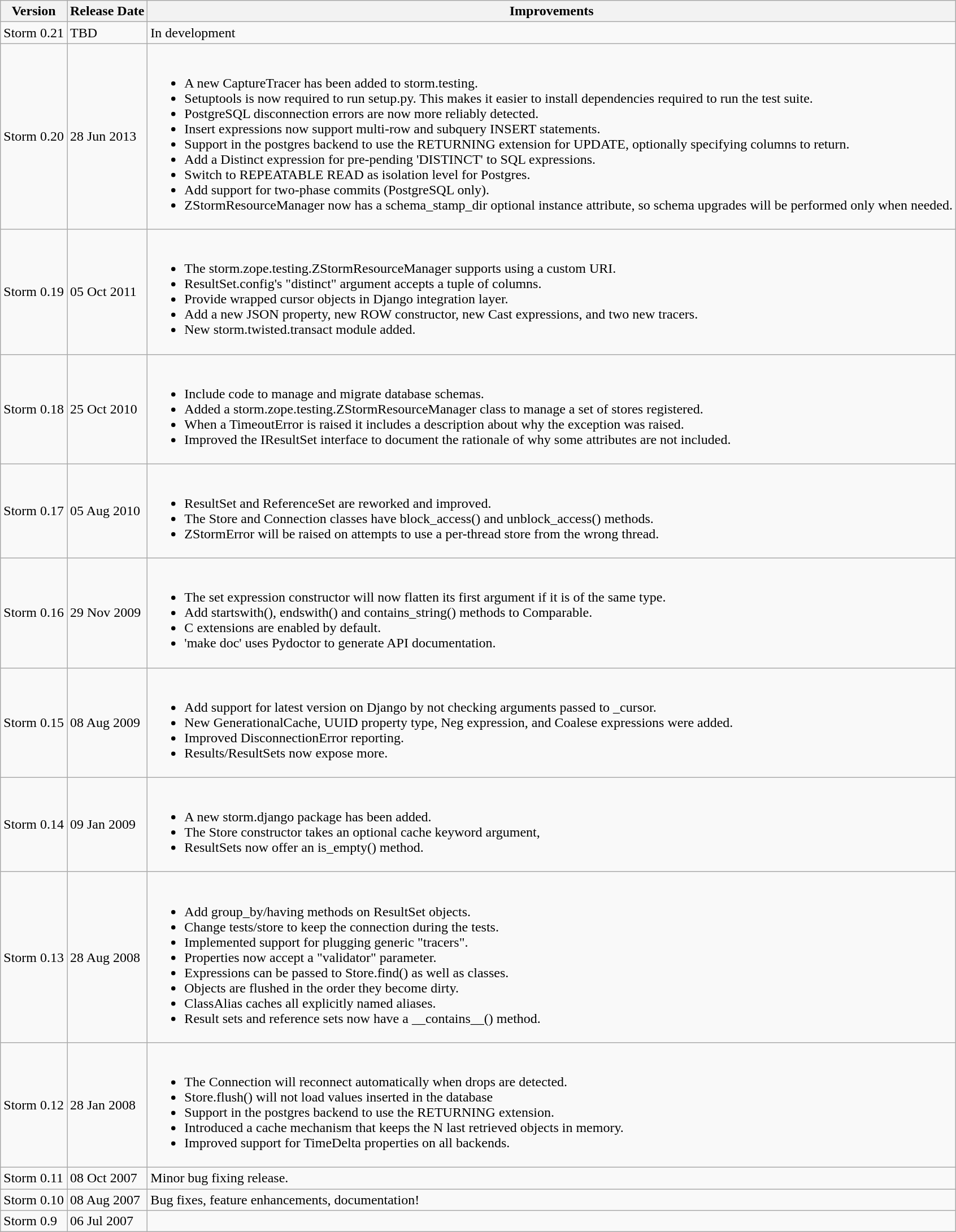<table class="wikitable">
<tr>
<th>Version</th>
<th>Release Date</th>
<th>Improvements</th>
</tr>
<tr>
<td>Storm 0.21</td>
<td>TBD</td>
<td>In development </td>
</tr>
<tr>
<td>Storm 0.20</td>
<td>28 Jun 2013</td>
<td><br><ul><li>A new CaptureTracer has been added to storm.testing.</li><li>Setuptools is now required to run setup.py. This makes it easier to install dependencies required to run the test suite.</li><li>PostgreSQL disconnection errors are now more reliably detected.</li><li>Insert expressions now support multi-row and subquery INSERT statements.</li><li>Support in the postgres backend to use the RETURNING extension for UPDATE, optionally specifying columns to return.</li><li>Add a Distinct expression for pre-pending 'DISTINCT' to SQL expressions.</li><li>Switch to REPEATABLE READ as isolation level for Postgres.</li><li>Add support for two-phase commits (PostgreSQL only).</li><li>ZStormResourceManager now has a schema_stamp_dir optional instance attribute, so schema upgrades will be performed only when needed.</li></ul></td>
</tr>
<tr>
<td>Storm 0.19</td>
<td>05 Oct 2011</td>
<td><br><ul><li>The storm.zope.testing.ZStormResourceManager supports using a custom URI.</li><li>ResultSet.config's "distinct" argument accepts a tuple of columns.</li><li>Provide wrapped cursor objects in Django integration layer.</li><li>Add a new JSON property, new ROW constructor, new Cast expressions, and two new tracers.</li><li>New storm.twisted.transact module added.</li></ul></td>
</tr>
<tr>
<td>Storm 0.18</td>
<td>25 Oct 2010</td>
<td><br><ul><li>Include code to manage and migrate database schemas.</li><li>Added a storm.zope.testing.ZStormResourceManager class to manage a set of stores registered.</li><li>When a TimeoutError is raised it includes a description about why the exception was raised.</li><li>Improved the IResultSet interface to document the rationale of why some attributes are not included.</li></ul></td>
</tr>
<tr>
<td>Storm 0.17</td>
<td>05 Aug 2010</td>
<td><br><ul><li>ResultSet and ReferenceSet are reworked and improved.</li><li>The Store and Connection classes have block_access() and unblock_access() methods.</li><li>ZStormError will be raised on attempts to use a per-thread store from the wrong thread.</li></ul></td>
</tr>
<tr>
<td>Storm 0.16</td>
<td>29 Nov 2009</td>
<td><br><ul><li>The set expression constructor will now flatten its first argument if it is of the same type.</li><li>Add startswith(), endswith() and contains_string() methods to Comparable.</li><li>C extensions are enabled by default.</li><li>'make doc' uses Pydoctor to generate API documentation.</li></ul></td>
</tr>
<tr>
<td>Storm 0.15</td>
<td>08 Aug 2009</td>
<td><br><ul><li>Add support for latest version on Django by not checking arguments passed to _cursor.</li><li>New GenerationalCache, UUID property type, Neg expression, and Coalese expressions were added.</li><li>Improved DisconnectionError reporting.</li><li>Results/ResultSets now expose more.</li></ul></td>
</tr>
<tr>
<td>Storm 0.14</td>
<td>09 Jan 2009</td>
<td><br><ul><li>A new storm.django package has been added.</li><li>The Store constructor takes an optional cache keyword argument,</li><li>ResultSets now offer an is_empty() method.</li></ul></td>
</tr>
<tr>
<td>Storm 0.13</td>
<td>28 Aug 2008</td>
<td><br><ul><li>Add group_by/having methods on ResultSet objects.</li><li>Change tests/store to keep the connection during the tests.</li><li>Implemented support for plugging generic "tracers".</li><li>Properties now accept a "validator" parameter.</li><li>Expressions can be passed to Store.find() as well as classes.</li><li>Objects are flushed in the order they become dirty.</li><li>ClassAlias caches all explicitly named aliases.</li><li>Result sets and reference sets now have a __contains__() method.</li></ul></td>
</tr>
<tr>
<td>Storm 0.12</td>
<td>28 Jan 2008</td>
<td><br><ul><li>The Connection will reconnect automatically when drops are detected.</li><li>Store.flush() will not load values inserted in the database</li><li>Support in the postgres backend to use the RETURNING extension.</li><li>Introduced a cache mechanism that keeps the N last retrieved objects in memory.</li><li>Improved support for TimeDelta properties on all backends.</li></ul></td>
</tr>
<tr>
<td>Storm 0.11</td>
<td>08 Oct 2007</td>
<td>Minor bug fixing release.</td>
</tr>
<tr>
<td>Storm 0.10</td>
<td>08 Aug 2007</td>
<td>Bug fixes, feature enhancements, documentation!</td>
</tr>
<tr>
<td>Storm 0.9</td>
<td>06 Jul 2007</td>
<td></td>
</tr>
</table>
